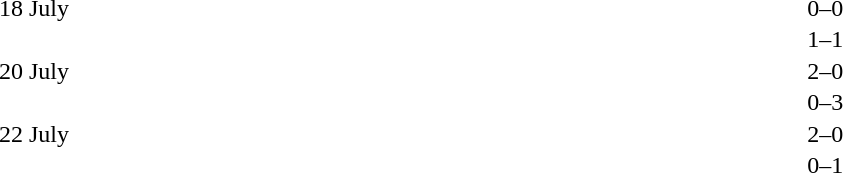<table cellspacing="1" style="width:70%;">
<tr>
<th width=25%></th>
<th width=30%></th>
<th width=15%></th>
<th width=30%></th>
</tr>
<tr>
<td>18 July</td>
<td align=right></td>
<td align=center>0–0</td>
<td></td>
</tr>
<tr>
<td></td>
<td align=right></td>
<td align=center>1–1</td>
<td></td>
</tr>
<tr>
<td>20 July</td>
<td align=right></td>
<td align=center>2–0</td>
<td></td>
</tr>
<tr>
<td></td>
<td align=right></td>
<td align=center>0–3</td>
<td></td>
</tr>
<tr>
<td>22 July</td>
<td align=right></td>
<td align=center>2–0</td>
<td></td>
</tr>
<tr>
<td></td>
<td align=right></td>
<td align=center>0–1</td>
<td></td>
</tr>
</table>
